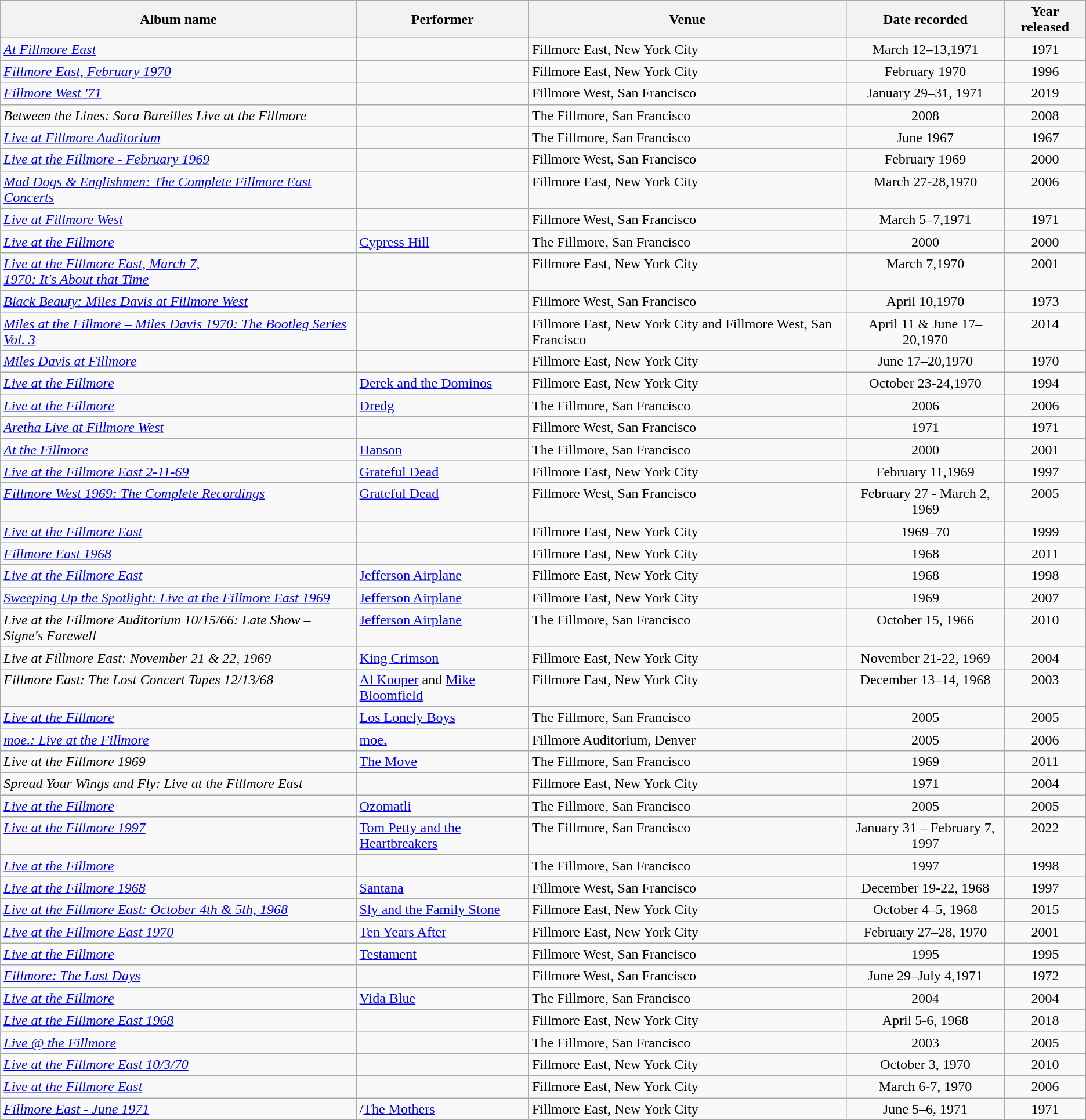<table class="wikitable sortable">
<tr>
<th>Album name</th>
<th>Performer</th>
<th>Venue</th>
<th>Date recorded</th>
<th>Year released</th>
</tr>
<tr valign="top">
<td><em><a href='#'>At Fillmore East</a></em></td>
<td></td>
<td>Fillmore East, New York City</td>
<td align="center">March 12–13,1971</td>
<td align="center">1971</td>
</tr>
<tr valign="top">
<td><em><a href='#'>Fillmore East, February 1970</a></em></td>
<td></td>
<td>Fillmore East, New York City</td>
<td align="center">February 1970</td>
<td align="center">1996</td>
</tr>
<tr valign="top">
<td><em><a href='#'>Fillmore West '71</a></em></td>
<td></td>
<td>Fillmore West, San Francisco</td>
<td align="center">January 29–31, 1971</td>
<td align="center">2019</td>
</tr>
<tr valign="top">
<td><em>Between the Lines: Sara Bareilles Live at the Fillmore</em></td>
<td></td>
<td>The Fillmore, San Francisco</td>
<td align="center">2008</td>
<td align="center">2008</td>
</tr>
<tr valign="top">
<td><em><a href='#'>Live at Fillmore Auditorium</a></em></td>
<td></td>
<td>The Fillmore, San Francisco</td>
<td align="center">June 1967</td>
<td align="center">1967</td>
</tr>
<tr valign="top">
<td><em><a href='#'>Live at the Fillmore - February 1969</a></em></td>
<td></td>
<td>Fillmore West, San Francisco</td>
<td align="center">February 1969</td>
<td align="center">2000</td>
</tr>
<tr valign="top">
<td><em><a href='#'>Mad Dogs & Englishmen: The Complete Fillmore East Concerts</a></em></td>
<td></td>
<td>Fillmore East, New York City</td>
<td align="center">March 27-28,1970</td>
<td align="center">2006</td>
</tr>
<tr valign="top">
<td><em><a href='#'>Live at Fillmore West</a></em></td>
<td></td>
<td>Fillmore West, San Francisco</td>
<td align="center">March 5–7,1971</td>
<td align="center">1971</td>
</tr>
<tr valign="top">
<td><em><a href='#'>Live at the Fillmore</a></em></td>
<td><a href='#'>Cypress Hill</a></td>
<td>The Fillmore, San Francisco</td>
<td align="center">2000</td>
<td align="center">2000</td>
</tr>
<tr valign="top">
<td><em><a href='#'>Live at the Fillmore East, March 7,<br>1970: It's About that Time</a></em></td>
<td></td>
<td>Fillmore East, New York City</td>
<td align="center">March 7,1970</td>
<td align="center">2001</td>
</tr>
<tr valign="top">
<td><em><a href='#'>Black Beauty: Miles Davis at Fillmore West</a></em></td>
<td></td>
<td>Fillmore West, San Francisco</td>
<td align="center">April 10,1970</td>
<td align="center">1973</td>
</tr>
<tr valign="top">
<td><em><a href='#'>Miles at the Fillmore – Miles Davis 1970: The Bootleg Series Vol. 3</a></em></td>
<td></td>
<td>Fillmore East, New York City and Fillmore West, San Francisco</td>
<td align="center">April 11 & June 17–20,1970</td>
<td align="center">2014</td>
</tr>
<tr valign="top">
<td><em><a href='#'>Miles Davis at Fillmore</a></em></td>
<td></td>
<td>Fillmore East, New York City</td>
<td align="center">June 17–20,1970</td>
<td align="center">1970</td>
</tr>
<tr valign="top">
<td><em><a href='#'>Live at the Fillmore</a></em></td>
<td><a href='#'>Derek and the Dominos</a></td>
<td>Fillmore East, New York City</td>
<td align="center">October 23-24,1970</td>
<td align="center">1994</td>
</tr>
<tr valign="top">
<td><em><a href='#'>Live at the Fillmore</a></em></td>
<td><a href='#'>Dredg</a></td>
<td>The Fillmore, San Francisco</td>
<td align="center">2006</td>
<td align="center">2006</td>
</tr>
<tr valign="top">
<td><em><a href='#'>Aretha Live at Fillmore West</a></em></td>
<td></td>
<td>Fillmore West, San Francisco</td>
<td align="center">1971</td>
<td align="center">1971</td>
</tr>
<tr valign="top">
<td><em><a href='#'>At the Fillmore</a></em></td>
<td><a href='#'>Hanson</a></td>
<td>The Fillmore, San Francisco</td>
<td align="center">2000</td>
<td align="center">2001</td>
</tr>
<tr valign="top">
<td><em><a href='#'>Live at the Fillmore East 2-11-69</a></em></td>
<td><a href='#'>Grateful Dead</a></td>
<td>Fillmore East, New York City</td>
<td align="center">February 11,1969</td>
<td align="center">1997</td>
</tr>
<tr valign="top">
<td><em><a href='#'>Fillmore West 1969: The Complete Recordings</a></em></td>
<td><a href='#'>Grateful Dead</a></td>
<td>Fillmore West, San Francisco</td>
<td align="center">February 27 - March 2, 1969</td>
<td align="center">2005</td>
</tr>
<tr valign="top">
<td><em><a href='#'>Live at the Fillmore East</a></em></td>
<td></td>
<td>Fillmore East, New York City</td>
<td align="center">1969–70</td>
<td align="center">1999</td>
</tr>
<tr valign="top">
<td><em><a href='#'>Fillmore East 1968</a></em></td>
<td></td>
<td>Fillmore East, New York City</td>
<td align="center">1968</td>
<td align="center">2011</td>
</tr>
<tr valign="top">
<td><em><a href='#'>Live at the Fillmore East</a></em></td>
<td><a href='#'>Jefferson Airplane</a></td>
<td>Fillmore East, New York City</td>
<td align="center">1968</td>
<td align="center">1998</td>
</tr>
<tr valign="top">
<td><em><a href='#'>Sweeping Up the Spotlight: Live at the Fillmore East 1969</a></em></td>
<td><a href='#'>Jefferson Airplane</a></td>
<td>Fillmore East, New York City</td>
<td align="center">1969</td>
<td align="center">2007</td>
</tr>
<tr valign="top">
<td><em>Live at the Fillmore Auditorium 10/15/66: Late Show – Signe's Farewell</em></td>
<td><a href='#'>Jefferson Airplane</a></td>
<td>The Fillmore, San Francisco</td>
<td align="center">October 15, 1966</td>
<td align="center">2010</td>
</tr>
<tr valign="top">
<td><em>Live at Fillmore East: November 21 & 22, 1969</em></td>
<td><a href='#'>King Crimson</a></td>
<td>Fillmore East, New York City</td>
<td align="center">November 21-22, 1969</td>
<td align="center">2004</td>
</tr>
<tr valign="top">
<td><em>Fillmore East: The Lost Concert Tapes 12/13/68</em></td>
<td><a href='#'>Al Kooper</a> and <a href='#'>Mike Bloomfield</a></td>
<td>Fillmore East, New York City</td>
<td align="center">December 13–14, 1968</td>
<td align="center">2003</td>
</tr>
<tr valign="top">
<td><em><a href='#'>Live at the Fillmore</a></em></td>
<td><a href='#'>Los Lonely Boys</a></td>
<td>The Fillmore, San Francisco</td>
<td align="center">2005</td>
<td align="center">2005</td>
</tr>
<tr valign="top">
<td><em><a href='#'>moe.: Live at the Fillmore</a></em></td>
<td><a href='#'>moe.</a></td>
<td>Fillmore Auditorium, Denver</td>
<td align="center">2005</td>
<td align="center">2006</td>
</tr>
<tr valign="top">
<td><em>Live at the Fillmore 1969</em></td>
<td><a href='#'>The Move</a></td>
<td>The Fillmore, San Francisco</td>
<td align="center">1969</td>
<td align="center">2011</td>
</tr>
<tr valign="top">
<td><em>Spread Your Wings and Fly: Live at the Fillmore East</em></td>
<td></td>
<td>Fillmore East, New York City</td>
<td align="center">1971</td>
<td align="center">2004</td>
</tr>
<tr valign="top">
<td><em><a href='#'>Live at the Fillmore</a></em></td>
<td><a href='#'>Ozomatli</a></td>
<td>The Fillmore, San Francisco</td>
<td align="center">2005</td>
<td align="center">2005</td>
</tr>
<tr valign="top">
<td><em><a href='#'>Live at the Fillmore 1997</a></em></td>
<td><a href='#'>Tom Petty and the Heartbreakers</a></td>
<td>The Fillmore, San Francisco</td>
<td align="center">January 31 – February 7, 1997</td>
<td align="center">2022</td>
</tr>
<tr valign="top">
<td><em><a href='#'>Live at the Fillmore</a></em></td>
<td></td>
<td>The Fillmore, San Francisco</td>
<td align="center">1997</td>
<td align="center">1998</td>
</tr>
<tr valign="top">
<td><em><a href='#'>Live at the Fillmore 1968</a></em></td>
<td><a href='#'>Santana</a></td>
<td>Fillmore West, San Francisco</td>
<td align="center">December 19-22, 1968</td>
<td align="center">1997</td>
</tr>
<tr valign="top">
<td><em><a href='#'>Live at the Fillmore East: October&nbsp;4th & 5th, 1968</a></em></td>
<td><a href='#'>Sly and the Family Stone</a></td>
<td>Fillmore East, New York City</td>
<td align="center">October 4–5, 1968</td>
<td align="center">2015</td>
</tr>
<tr valign="top">
<td><em><a href='#'>Live at the Fillmore East 1970</a></em></td>
<td><a href='#'>Ten Years After</a></td>
<td>Fillmore East, New York City</td>
<td align="center">February 27–28, 1970</td>
<td align="center">2001</td>
</tr>
<tr valign="top">
<td><em><a href='#'>Live at the Fillmore</a></em></td>
<td><a href='#'>Testament</a></td>
<td>Fillmore West, San Francisco</td>
<td align="center">1995</td>
<td align="center">1995</td>
</tr>
<tr valign="top">
<td><em><a href='#'>Fillmore: The Last Days</a></em></td>
<td></td>
<td>Fillmore West, San Francisco</td>
<td align="center">June 29–July 4,1971</td>
<td align="center">1972</td>
</tr>
<tr valign="top">
<td><em><a href='#'>Live at the Fillmore</a></em></td>
<td><a href='#'>Vida Blue</a></td>
<td>The Fillmore, San Francisco</td>
<td align="center">2004</td>
<td align="center">2004</td>
</tr>
<tr valign="top">
<td><em><a href='#'>Live at the Fillmore East 1968</a></em></td>
<td></td>
<td>Fillmore East, New York City</td>
<td align="center">April 5-6, 1968</td>
<td align="center">2018</td>
</tr>
<tr valign="top">
<td><em><a href='#'>Live @ the Fillmore</a></em></td>
<td></td>
<td>The Fillmore, San Francisco</td>
<td align="center">2003</td>
<td align="center">2005</td>
</tr>
<tr valign="top">
<td><em><a href='#'>Live at the Fillmore East 10/3/70</a></em></td>
<td></td>
<td>Fillmore East, New York City</td>
<td align="center">October 3, 1970</td>
<td align="center">2010</td>
</tr>
<tr valign="top">
<td><em><a href='#'>Live at the Fillmore East</a></em></td>
<td></td>
<td>Fillmore East, New York City</td>
<td align="center">March 6-7, 1970</td>
<td align="center">2006</td>
</tr>
<tr valign="top">
<td><em><a href='#'>Fillmore East - June 1971</a></em></td>
<td>/<a href='#'>The Mothers</a></td>
<td>Fillmore East, New York City</td>
<td align="center">June 5–6, 1971</td>
<td align="center">1971</td>
</tr>
</table>
